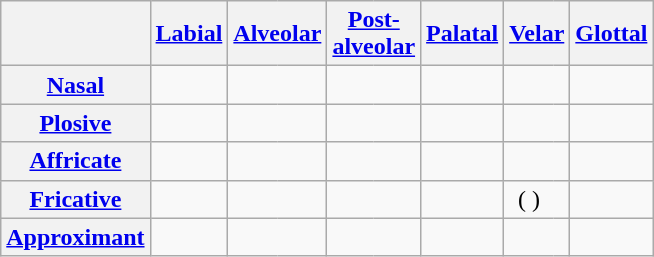<table class="wikitable" style="text-align: center">
<tr>
<th></th>
<th colspan="2"><a href='#'>Labial</a></th>
<th colspan="2"><a href='#'>Alveolar</a></th>
<th colspan="2"><a href='#'>Post-<br>alveolar</a></th>
<th colspan="2"><a href='#'>Palatal</a></th>
<th colspan="2"><a href='#'>Velar</a></th>
<th colspan="2"><a href='#'>Glottal</a></th>
</tr>
<tr>
<th><a href='#'>Nasal</a></th>
<td style="border-right: 0;"></td>
<td style="border-left: 0;"> </td>
<td style="border-right: 0;"></td>
<td style="border-left: 0;"> </td>
<td colspan="2"></td>
<td colspan="2"></td>
<td colspan="2"></td>
<td colspan="2"></td>
</tr>
<tr>
<th><a href='#'>Plosive</a></th>
<td style="border-right: 0;"> </td>
<td style="border-left: 0;"> </td>
<td style="border-right: 0;"> </td>
<td style="border-left: 0;"> </td>
<td style="border-right: 0;"></td>
<td style="border-left: 0;"></td>
<td colspan="2"></td>
<td style="border-right: 0;"> </td>
<td style="border-left: 0;"> </td>
<td colspan="2"></td>
</tr>
<tr>
<th><a href='#'>Affricate</a></th>
<td style="border-right: 0;"></td>
<td style="border-left: 0;"></td>
<td style="border-right: 0;"></td>
<td style="border-left: 0;"></td>
<td style="border-right: 0;"> </td>
<td style="border-left: 0;"> </td>
<td colspan="2"></td>
<td style="border-right: 0;"></td>
<td style="border-left: 0;"></td>
<td colspan="2"></td>
</tr>
<tr>
<th><a href='#'>Fricative</a></th>
<td style="border-right: 0;"> </td>
<td style="border-left: 0;"></td>
<td style="border-right: 0;"> </td>
<td style="border-left: 0;"> </td>
<td style="border-right: 0;"> </td>
<td style="border-left: 0;"></td>
<td colspan="2"></td>
<td style="border-right: 0;">( )</td>
<td style="border-left: 0;"></td>
<td style="border-right: 0;"> </td>
<td style="border-left: 0;"></td>
</tr>
<tr>
<th><a href='#'>Approximant</a></th>
<td colspan="2"></td>
<td style="border-right: 0;"></td>
<td style="border-left: 0;"> </td>
<td style="border-right: 0;"></td>
<td style="border-left: 0;"> </td>
<td style="border-right: 0;"></td>
<td style="border-left: 0;"> </td>
<td style="border-right: 0;"></td>
<td style="border-left: 0;"> </td>
<td colspan="2"></td>
</tr>
</table>
